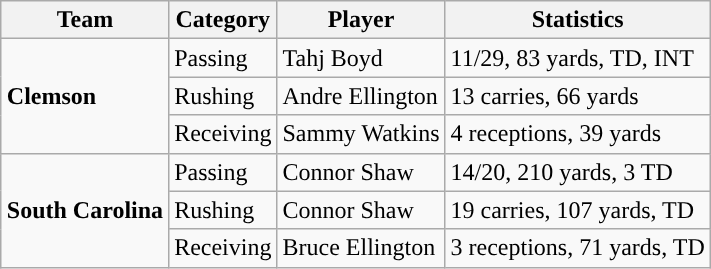<table class="wikitable" style="float: right;">
<tr>
<th>Team</th>
<th>Category</th>
<th>Player</th>
<th>Statistics</th>
</tr>
<tr>
<td rowspan=3><strong>Clemson</strong></td>
<td>Passing</td>
<td>Tahj Boyd</td>
<td>11/29, 83 yards, TD, INT</td>
</tr>
<tr>
<td>Rushing</td>
<td>Andre Ellington</td>
<td>13 carries, 66 yards</td>
</tr>
<tr>
<td>Receiving</td>
<td>Sammy Watkins</td>
<td>4 receptions, 39 yards</td>
</tr>
<tr>
<td rowspan=3><strong>South Carolina</strong></td>
<td>Passing</td>
<td>Connor Shaw</td>
<td>14/20, 210 yards, 3 TD</td>
</tr>
<tr>
<td>Rushing</td>
<td>Connor Shaw</td>
<td>19 carries, 107 yards, TD</td>
</tr>
<tr>
<td>Receiving</td>
<td>Bruce Ellington</td>
<td>3 receptions, 71 yards, TD</td>
</tr>
</table>
